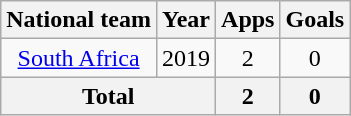<table class="wikitable" style="text-align:center">
<tr>
<th>National team</th>
<th>Year</th>
<th>Apps</th>
<th>Goals</th>
</tr>
<tr>
<td rowspan="1"><a href='#'>South Africa</a></td>
<td>2019</td>
<td>2</td>
<td>0</td>
</tr>
<tr>
<th colspan=2>Total</th>
<th>2</th>
<th>0</th>
</tr>
</table>
